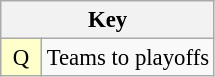<table class="wikitable" style="text-align: center; font-size: 95%;">
<tr>
<th colspan="2">Key</th>
</tr>
<tr>
<td style="background: #ffc; width: 20px;">Q</td>
<td align=left>Teams to playoffs</td>
</tr>
</table>
